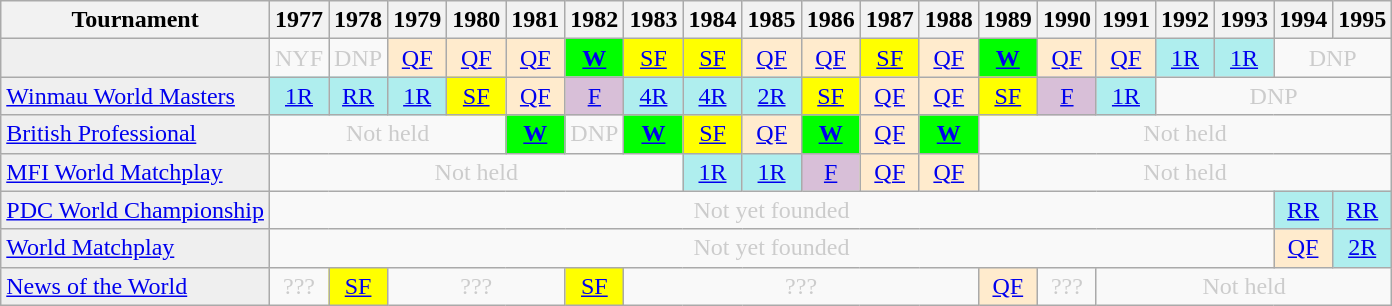<table class="wikitable" style="margin:0">
<tr>
<th>Tournament</th>
<th>1977</th>
<th>1978</th>
<th>1979</th>
<th>1980</th>
<th>1981</th>
<th>1982</th>
<th>1983</th>
<th>1984</th>
<th>1985</th>
<th>1986</th>
<th>1987</th>
<th>1988</th>
<th>1989</th>
<th>1990</th>
<th>1991</th>
<th>1992</th>
<th>1993</th>
<th>1994</th>
<th>1995</th>
</tr>
<tr>
<td style="background:#efefef;"></td>
<td style="text-align:center; color:#ccc;">NYF</td>
<td style="text-align:center; color:#ccc;">DNP</td>
<td style="text-align:center; background:#ffebcd;"><a href='#'>QF</a></td>
<td style="text-align:center; background:#ffebcd;"><a href='#'>QF</a></td>
<td style="text-align:center; background:#ffebcd;"><a href='#'>QF</a></td>
<td style="text-align:center; background:lime;"><strong><a href='#'>W</a></strong></td>
<td style="text-align:center; background:yellow;"><a href='#'>SF</a></td>
<td style="text-align:center; background:yellow;"><a href='#'>SF</a></td>
<td style="text-align:center; background:#ffebcd;"><a href='#'>QF</a></td>
<td style="text-align:center; background:#ffebcd;"><a href='#'>QF</a></td>
<td style="text-align:center; background:yellow;"><a href='#'>SF</a></td>
<td style="text-align:center; background:#ffebcd;"><a href='#'>QF</a></td>
<td style="text-align:center; background:lime;"><strong><a href='#'>W</a></strong></td>
<td style="text-align:center; background:#ffebcd;"><a href='#'>QF</a></td>
<td style="text-align:center; background:#ffebcd;"><a href='#'>QF</a></td>
<td style="text-align:center; background:#afeeee;"><a href='#'>1R</a></td>
<td style="text-align:center; background:#afeeee;"><a href='#'>1R</a></td>
<td colspan="2" style="text-align:center; color:#ccc;">DNP</td>
</tr>
<tr>
<td style="background:#efefef;"><a href='#'>Winmau World Masters</a></td>
<td style="text-align:center; background:#afeeee;"><a href='#'>1R</a></td>
<td style="text-align:center; background:#afeeee;"><a href='#'>RR</a></td>
<td style="text-align:center; background:#afeeee;"><a href='#'>1R</a></td>
<td style="text-align:center; background:yellow;"><a href='#'>SF</a></td>
<td style="text-align:center; background:#ffebcd;"><a href='#'>QF</a></td>
<td style="text-align:center; background:thistle;"><a href='#'>F</a></td>
<td style="text-align:center; background:#afeeee;"><a href='#'>4R</a></td>
<td style="text-align:center; background:#afeeee;"><a href='#'>4R</a></td>
<td style="text-align:center; background:#afeeee;"><a href='#'>2R</a></td>
<td style="text-align:center; background:yellow;"><a href='#'>SF</a></td>
<td style="text-align:center; background:#ffebcd;"><a href='#'>QF</a></td>
<td style="text-align:center; background:#ffebcd;"><a href='#'>QF</a></td>
<td style="text-align:center; background:yellow;"><a href='#'>SF</a></td>
<td style="text-align:center; background:thistle;"><a href='#'>F</a></td>
<td style="text-align:center; background:#afeeee;"><a href='#'>1R</a></td>
<td colspan="4" style="text-align:center; color:#ccc;">DNP</td>
</tr>
<tr>
<td style="background:#efefef;"><a href='#'>British Professional</a></td>
<td colspan="4" style="text-align:center; color:#ccc;">Not held</td>
<td style="text-align:center; background:lime;"><strong><a href='#'>W</a></strong></td>
<td style="text-align:center; color:#ccc;">DNP</td>
<td style="text-align:center; background:lime;"><strong><a href='#'>W</a></strong></td>
<td style="text-align:center; background:yellow;"><a href='#'>SF</a></td>
<td style="text-align:center; background:#ffebcd;"><a href='#'>QF</a></td>
<td style="text-align:center; background:lime;"><strong><a href='#'>W</a></strong></td>
<td style="text-align:center; background:#ffebcd;"><a href='#'>QF</a></td>
<td style="text-align:center; background:lime;"><strong><a href='#'>W</a></strong></td>
<td colspan="7" style="text-align:center; color:#ccc;">Not held</td>
</tr>
<tr>
<td style="background:#efefef;"><a href='#'>MFI World Matchplay</a></td>
<td colspan="7" style="text-align:center; color:#ccc;">Not held</td>
<td style="text-align:center; background:#afeeee;"><a href='#'>1R</a></td>
<td style="text-align:center; background:#afeeee;"><a href='#'>1R</a></td>
<td style="text-align:center; background:thistle;"><a href='#'>F</a></td>
<td style="text-align:center; background:#ffebcd;"><a href='#'>QF</a></td>
<td style="text-align:center; background:#ffebcd;"><a href='#'>QF</a></td>
<td colspan="7" style="text-align:center; color:#ccc;">Not held</td>
</tr>
<tr>
<td style="background:#efefef;"><a href='#'>PDC World Championship</a></td>
<td colspan="17" style="text-align:center; color:#ccc;">Not yet founded</td>
<td style="text-align:center; background:#afeeee;"><a href='#'>RR</a></td>
<td style="text-align:center; background:#afeeee;"><a href='#'>RR</a></td>
</tr>
<tr>
<td style="background:#efefef;"><a href='#'>World Matchplay</a></td>
<td colspan="17" style="text-align:center; color:#ccc;">Not yet founded</td>
<td style="text-align:center; background:#ffebcd;"><a href='#'>QF</a></td>
<td style="text-align:center; background:#afeeee;"><a href='#'>2R</a></td>
</tr>
<tr>
<td style="background:#efefef;"><a href='#'>News of the World</a></td>
<td style="text-align:center; color:#ccc;">???</td>
<td style="text-align:center; background:yellow;"><a href='#'>SF</a></td>
<td colspan="3" style="text-align:center; color:#ccc;">???</td>
<td style="text-align:center; background:yellow;"><a href='#'>SF</a></td>
<td colspan="6" style="text-align:center; color:#ccc;">???</td>
<td style="text-align:center; background:#ffebcd;"><a href='#'>QF</a></td>
<td style="text-align:center; color:#ccc;">???</td>
<td colspan="6" style="text-align:center; color:#ccc;">Not held</td>
</tr>
</table>
